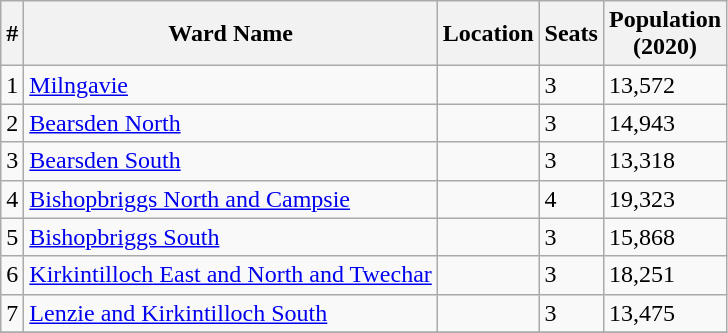<table class="wikitable sortable">
<tr>
<th>#</th>
<th>Ward Name</th>
<th>Location</th>
<th>Seats</th>
<th>Population<br>(2020)</th>
</tr>
<tr>
<td>1</td>
<td><a href='#'>Milngavie</a></td>
<td></td>
<td>3</td>
<td>13,572</td>
</tr>
<tr>
<td>2</td>
<td><a href='#'>Bearsden North</a></td>
<td></td>
<td>3</td>
<td>14,943</td>
</tr>
<tr>
<td>3</td>
<td><a href='#'>Bearsden South</a></td>
<td></td>
<td>3</td>
<td>13,318</td>
</tr>
<tr>
<td>4</td>
<td><a href='#'>Bishopbriggs North and Campsie</a></td>
<td></td>
<td>4</td>
<td>19,323</td>
</tr>
<tr>
<td>5</td>
<td><a href='#'>Bishopbriggs South</a></td>
<td></td>
<td>3</td>
<td>15,868</td>
</tr>
<tr>
<td>6</td>
<td><a href='#'>Kirkintilloch East and North and Twechar</a></td>
<td></td>
<td>3</td>
<td>18,251</td>
</tr>
<tr>
<td>7</td>
<td><a href='#'>Lenzie and Kirkintilloch South</a></td>
<td></td>
<td>3</td>
<td>13,475</td>
</tr>
<tr>
</tr>
</table>
